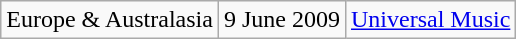<table class="wikitable">
<tr>
<td>Europe & Australasia</td>
<td>9 June 2009</td>
<td><a href='#'>Universal Music</a></td>
</tr>
</table>
